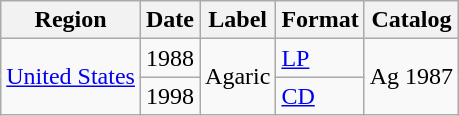<table class="wikitable">
<tr>
<th>Region</th>
<th>Date</th>
<th>Label</th>
<th>Format</th>
<th>Catalog</th>
</tr>
<tr>
<td rowspan="2"><a href='#'>United States</a></td>
<td>1988</td>
<td rowspan="2">Agaric</td>
<td><a href='#'>LP</a></td>
<td rowspan="2">Ag 1987</td>
</tr>
<tr>
<td>1998</td>
<td><a href='#'>CD</a></td>
</tr>
</table>
